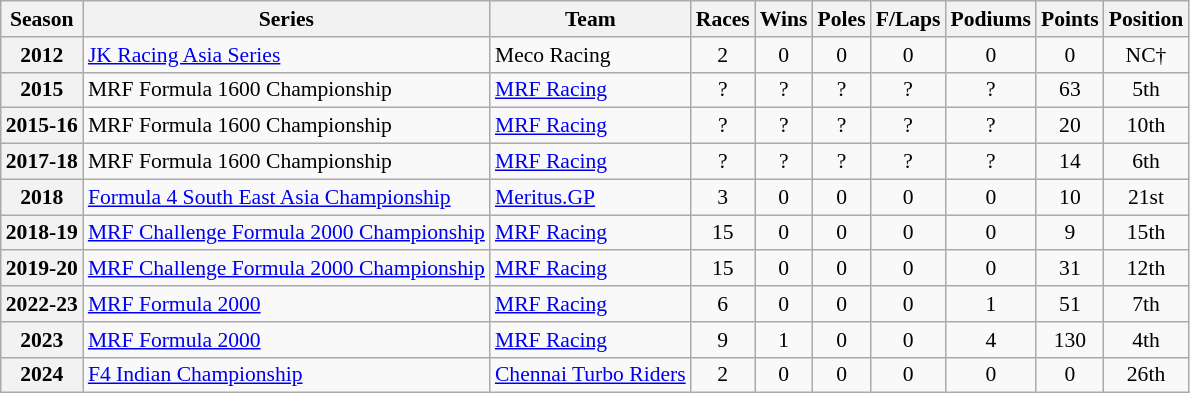<table class="wikitable" style="font-size: 90%; text-align:center">
<tr>
<th>Season</th>
<th>Series</th>
<th>Team</th>
<th>Races</th>
<th>Wins</th>
<th>Poles</th>
<th>F/Laps</th>
<th>Podiums</th>
<th>Points</th>
<th>Position</th>
</tr>
<tr>
<th>2012</th>
<td align=left><a href='#'>JK Racing Asia Series</a></td>
<td align=left>Meco Racing</td>
<td>2</td>
<td>0</td>
<td>0</td>
<td>0</td>
<td>0</td>
<td>0</td>
<td>NC†</td>
</tr>
<tr>
<th>2015</th>
<td align=left>MRF Formula 1600 Championship</td>
<td align=left><a href='#'>MRF Racing</a></td>
<td>?</td>
<td>?</td>
<td>?</td>
<td>?</td>
<td>?</td>
<td>63</td>
<td>5th</td>
</tr>
<tr>
<th>2015-16</th>
<td align=left>MRF Formula 1600 Championship</td>
<td align=left><a href='#'>MRF Racing</a></td>
<td>?</td>
<td>?</td>
<td>?</td>
<td>?</td>
<td>?</td>
<td>20</td>
<td>10th</td>
</tr>
<tr>
<th>2017-18</th>
<td align=left>MRF Formula 1600 Championship</td>
<td align=left><a href='#'>MRF Racing</a></td>
<td>?</td>
<td>?</td>
<td>?</td>
<td>?</td>
<td>?</td>
<td>14</td>
<td>6th</td>
</tr>
<tr>
<th>2018</th>
<td align=left><a href='#'>Formula 4 South East Asia Championship</a></td>
<td align=left><a href='#'>Meritus.GP</a></td>
<td>3</td>
<td>0</td>
<td>0</td>
<td>0</td>
<td>0</td>
<td>10</td>
<td>21st</td>
</tr>
<tr>
<th>2018-19</th>
<td align=left><a href='#'>MRF Challenge Formula 2000 Championship</a></td>
<td align=left><a href='#'>MRF Racing</a></td>
<td>15</td>
<td>0</td>
<td>0</td>
<td>0</td>
<td>0</td>
<td>9</td>
<td>15th</td>
</tr>
<tr>
<th>2019-20</th>
<td align=left><a href='#'>MRF Challenge Formula 2000 Championship</a></td>
<td align=left><a href='#'>MRF Racing</a></td>
<td>15</td>
<td>0</td>
<td>0</td>
<td>0</td>
<td>0</td>
<td>31</td>
<td>12th</td>
</tr>
<tr>
<th>2022-23</th>
<td align=left><a href='#'>MRF Formula 2000</a></td>
<td align=left><a href='#'>MRF Racing</a></td>
<td>6</td>
<td>0</td>
<td>0</td>
<td>0</td>
<td>1</td>
<td>51</td>
<td>7th</td>
</tr>
<tr>
<th>2023</th>
<td align=left><a href='#'>MRF Formula 2000</a></td>
<td align=left><a href='#'>MRF Racing</a></td>
<td>9</td>
<td>1</td>
<td>0</td>
<td>0</td>
<td>4</td>
<td>130</td>
<td>4th</td>
</tr>
<tr>
<th>2024</th>
<td align=left><a href='#'>F4 Indian Championship</a></td>
<td align=left><a href='#'>Chennai Turbo Riders</a></td>
<td>2</td>
<td>0</td>
<td>0</td>
<td>0</td>
<td>0</td>
<td>0</td>
<td>26th</td>
</tr>
</table>
